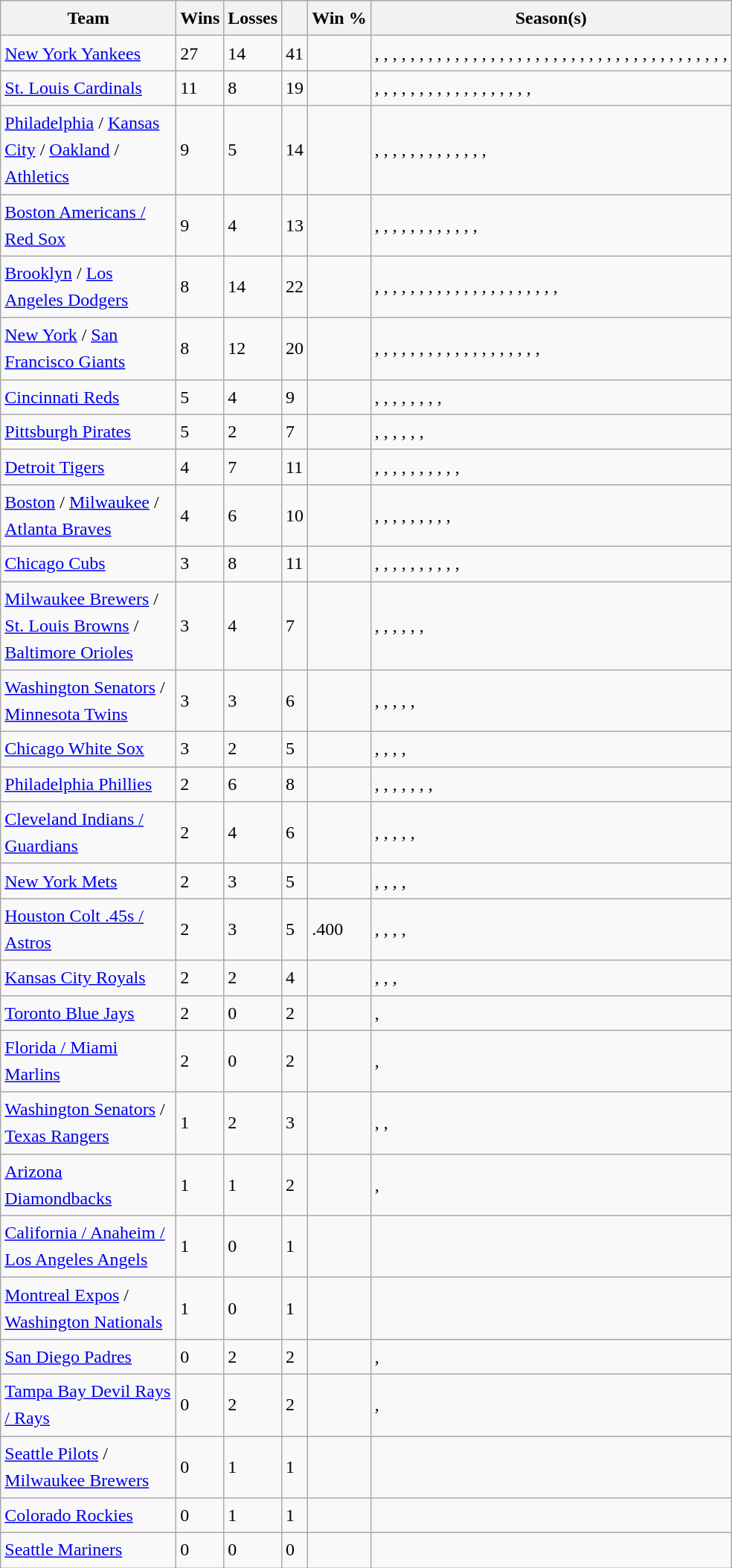<table class="wikitable sortable plainrowheaders" style="font-size:1.00em; line-height:1.5em;">
<tr>
<th scope="col" width="150">Team</th>
<th scope="col">Wins</th>
<th scope="col">Losses</th>
<th scope="col"></th>
<th scope="col">Win %</th>
<th scope="col">Season(s)</th>
</tr>
<tr>
<td style="text-align:left;"><a href='#'>New York Yankees</a></td>
<td>27</td>
<td>14</td>
<td>41</td>
<td></td>
<td align="left">, , <strong></strong>, , <strong></strong>, <strong></strong>, <strong></strong>, <strong></strong>, <strong></strong>, <strong></strong>, <strong></strong>, <strong></strong>, , <strong></strong>, <strong></strong>, <strong></strong>, <strong></strong>, <strong></strong>, <strong></strong>, <strong></strong>, , <strong></strong>, , <strong></strong>, , <strong></strong>, <strong></strong>, , , , <strong></strong>, <strong></strong>, , <strong></strong>, <strong></strong>, <strong></strong>, <strong></strong>, , , <strong></strong>, </td>
</tr>
<tr>
<td style="text-align:left;"><a href='#'>St. Louis Cardinals</a></td>
<td>11</td>
<td>8</td>
<td>19</td>
<td></td>
<td align="left"><strong></strong>, , , <strong></strong>, <strong></strong>, <strong></strong>, , <strong></strong>, <strong></strong>, <strong></strong>, <strong></strong>, , <strong></strong>, , , , <strong></strong>, <strong></strong>, </td>
</tr>
<tr>
<td style="text-align:left;"><a href='#'>Philadelphia</a> / <a href='#'>Kansas City</a> / <a href='#'>Oakland</a> / <a href='#'>Athletics</a></td>
<td>9</td>
<td>5</td>
<td>14</td>
<td></td>
<td align="left">, <strong></strong>, <strong></strong>, <strong></strong>, , <strong></strong>, <strong></strong>, , <strong></strong>, <strong></strong>, <strong></strong>, , <strong></strong>, </td>
</tr>
<tr>
<td style="text-align:left;"><a href='#'>Boston Americans / Red Sox</a></td>
<td>9</td>
<td>4</td>
<td>13</td>
<td></td>
<td align="left"><strong></strong>, <strong></strong>, <strong></strong>, <strong></strong>, <strong></strong>, , , , , <strong></strong>, <strong></strong>, <strong></strong>, <strong></strong></td>
</tr>
<tr>
<td style="text-align:left;"><a href='#'>Brooklyn</a> / <a href='#'>Los Angeles Dodgers</a></td>
<td>8</td>
<td>14</td>
<td>22</td>
<td></td>
<td align="left">, , , , , , , <strong></strong>, , <strong></strong>, <strong></strong>, <strong></strong>, , , , , <strong></strong>, <strong></strong>, , , <strong></strong>, <strong></strong></td>
</tr>
<tr>
<td style="text-align:left;"><a href='#'>New York</a> / <a href='#'>San Francisco Giants</a></td>
<td>8</td>
<td>12</td>
<td>20</td>
<td></td>
<td align="left"><strong></strong>, , , , , <strong></strong>, <strong></strong>, , , <strong></strong>, , , , <strong></strong>, , , , <strong></strong>, <strong></strong>, <strong></strong></td>
</tr>
<tr>
<td style="text-align:left;"><a href='#'>Cincinnati Reds</a></td>
<td>5</td>
<td>4</td>
<td>9</td>
<td></td>
<td align="left"><strong></strong>, , <strong></strong>, , , , <strong></strong>, <strong></strong>, <strong></strong></td>
</tr>
<tr>
<td style="text-align:left;"><a href='#'>Pittsburgh Pirates</a></td>
<td>5</td>
<td>2</td>
<td>7</td>
<td></td>
<td align="left">, <strong></strong>, <strong></strong>, , <strong></strong>, <strong></strong>, <strong></strong></td>
</tr>
<tr>
<td style="text-align:left;"><a href='#'>Detroit Tigers</a></td>
<td>4</td>
<td>7</td>
<td>11</td>
<td></td>
<td align="left">, , , , <strong></strong>, , <strong></strong>, <strong></strong>, <strong></strong>, , </td>
</tr>
<tr>
<td style="text-align:left;"><a href='#'>Boston</a> / <a href='#'>Milwaukee</a> / <a href='#'>Atlanta Braves</a></td>
<td>4</td>
<td>6</td>
<td>10</td>
<td></td>
<td align="left"><strong></strong>, , <strong></strong>, , , , <strong></strong>, , , <strong></strong></td>
</tr>
<tr>
<td style="text-align:left;"><a href='#'>Chicago Cubs</a></td>
<td>3</td>
<td>8</td>
<td>11</td>
<td></td>
<td align="left">, <strong></strong>, <strong></strong>, , , , , , , , <strong></strong></td>
</tr>
<tr>
<td style="text-align:left;"><a href='#'>Milwaukee Brewers</a> / <a href='#'>St. Louis Browns</a> / <a href='#'>Baltimore Orioles</a></td>
<td>3</td>
<td>4</td>
<td>7</td>
<td></td>
<td align="left">, <strong></strong>, , <strong></strong>, , , <strong></strong></td>
</tr>
<tr>
<td style="text-align:left;"><a href='#'>Washington Senators</a> / <a href='#'>Minnesota Twins</a></td>
<td>3</td>
<td>3</td>
<td>6</td>
<td></td>
<td align="left"><strong></strong>, , , , <strong></strong>, <strong></strong></td>
</tr>
<tr>
<td style="text-align:left;"><a href='#'>Chicago White Sox</a></td>
<td>3</td>
<td>2</td>
<td>5</td>
<td></td>
<td align="left"><strong></strong>, <strong></strong>, , , <strong></strong></td>
</tr>
<tr>
<td style="text-align:left;"><a href='#'>Philadelphia Phillies</a></td>
<td>2</td>
<td>6</td>
<td>8</td>
<td></td>
<td align="left">, , <strong></strong>, , , <strong></strong>, , </td>
</tr>
<tr>
<td style="text-align:left;"><a href='#'>Cleveland Indians / Guardians</a></td>
<td>2</td>
<td>4</td>
<td>6</td>
<td></td>
<td align="left"><strong></strong>, <strong></strong>, , , , </td>
</tr>
<tr>
<td style="text-align:left;"><a href='#'>New York Mets</a></td>
<td>2</td>
<td>3</td>
<td>5</td>
<td></td>
<td align="left"><strong></strong>, , <strong></strong>, , </td>
</tr>
<tr>
<td style="text-align:left;"><a href='#'>Houston Colt .45s / Astros</a></td>
<td>2</td>
<td>3</td>
<td>5</td>
<td>.400</td>
<td align="left">, <strong></strong>, , , <strong></strong></td>
</tr>
<tr>
<td style="text-align:left;"><a href='#'>Kansas City Royals</a></td>
<td>2</td>
<td>2</td>
<td>4</td>
<td></td>
<td align="left">, <strong></strong>, , <strong></strong></td>
</tr>
<tr>
<td style="text-align:left;"><a href='#'>Toronto Blue Jays</a></td>
<td>2</td>
<td>0</td>
<td>2</td>
<td></td>
<td align="left"><strong></strong>, <strong></strong></td>
</tr>
<tr>
<td style="text-align:left;"><a href='#'>Florida / Miami Marlins</a></td>
<td>2</td>
<td>0</td>
<td>2</td>
<td></td>
<td align="left"><strong></strong>, <strong></strong></td>
</tr>
<tr>
<td style="text-align:left;"><a href='#'>Washington Senators</a> / <a href='#'>Texas Rangers</a></td>
<td>1</td>
<td>2</td>
<td>3</td>
<td></td>
<td align="left">, , <strong></strong></td>
</tr>
<tr>
<td style="text-align:left;"><a href='#'>Arizona Diamondbacks</a></td>
<td>1</td>
<td>1</td>
<td>2</td>
<td></td>
<td align="left"><strong></strong>, </td>
</tr>
<tr>
<td style="text-align:left;"><a href='#'>California / Anaheim / Los Angeles Angels</a></td>
<td>1</td>
<td>0</td>
<td>1</td>
<td></td>
<td align="left"><strong></strong></td>
</tr>
<tr>
<td style="text-align:left;"><a href='#'>Montreal Expos</a> / <a href='#'>Washington Nationals</a></td>
<td>1</td>
<td>0</td>
<td>1</td>
<td></td>
<td align="left"><strong></strong></td>
</tr>
<tr>
<td style="text-align:left;"><a href='#'>San Diego Padres</a></td>
<td>0</td>
<td>2</td>
<td>2</td>
<td></td>
<td align="left">, </td>
</tr>
<tr>
<td style="text-align:left;"><a href='#'>Tampa Bay Devil Rays / Rays</a></td>
<td>0</td>
<td>2</td>
<td>2</td>
<td></td>
<td align="left">, </td>
</tr>
<tr>
<td style="text-align:left;"><a href='#'>Seattle Pilots</a> / <a href='#'>Milwaukee Brewers</a></td>
<td>0</td>
<td>1</td>
<td>1</td>
<td></td>
<td align="left"></td>
</tr>
<tr>
<td style="text-align:left;"><a href='#'>Colorado Rockies</a></td>
<td>0</td>
<td>1</td>
<td>1</td>
<td></td>
<td align="left"></td>
</tr>
<tr>
<td style="text-align:left;"><a href='#'>Seattle Mariners</a></td>
<td>0</td>
<td>0</td>
<td>0</td>
<td></td>
<td></td>
</tr>
</table>
